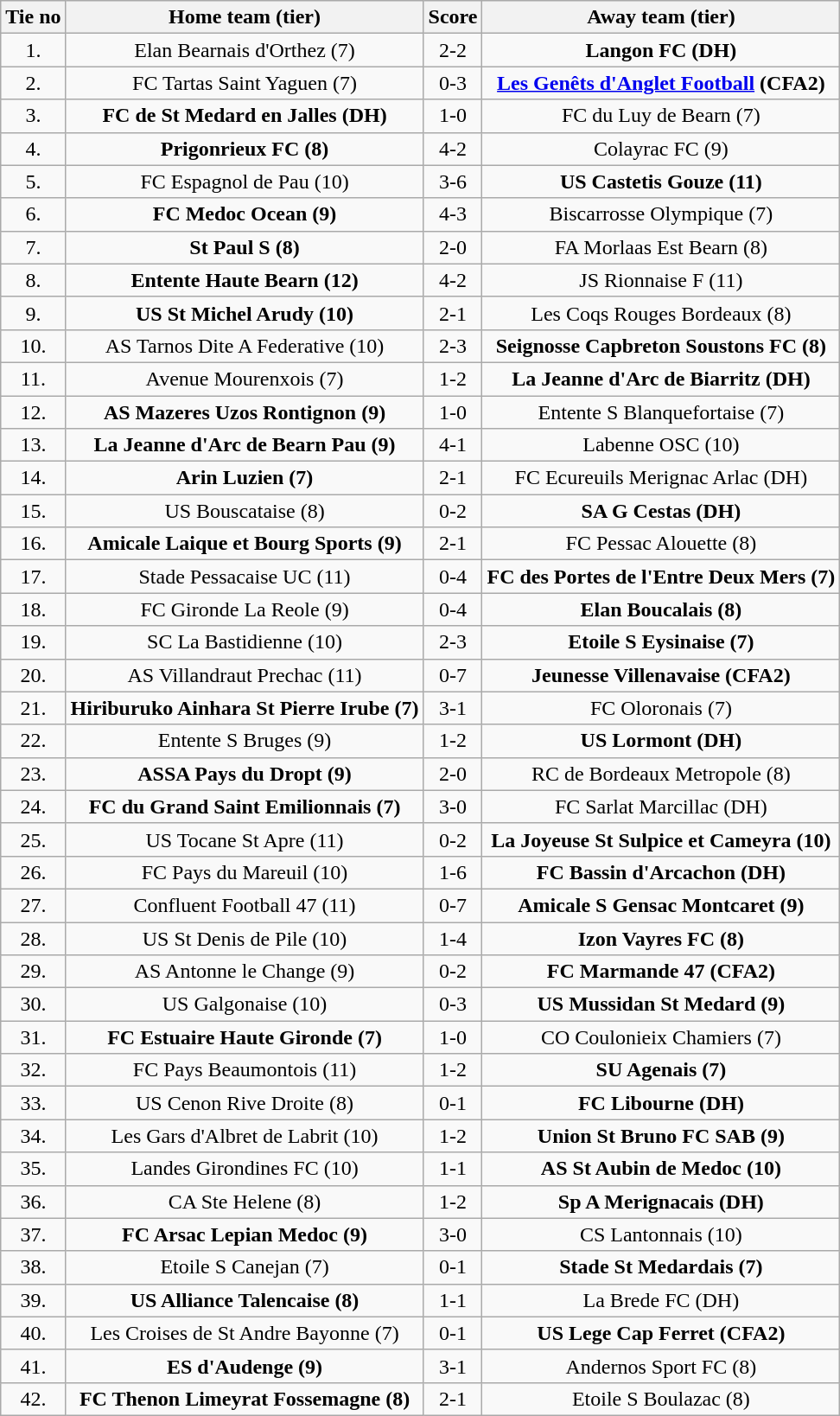<table class="wikitable" style="text-align: center">
<tr>
<th>Tie no</th>
<th>Home team (tier)</th>
<th>Score</th>
<th>Away team (tier)</th>
</tr>
<tr>
<td>1.</td>
<td>Elan Bearnais d'Orthez (7)</td>
<td>2-2 </td>
<td><strong>Langon FC (DH)</strong></td>
</tr>
<tr>
<td>2.</td>
<td>FC Tartas Saint Yaguen (7)</td>
<td>0-3 </td>
<td><strong><a href='#'>Les Genêts d'Anglet Football</a> (CFA2)</strong></td>
</tr>
<tr>
<td>3.</td>
<td><strong>FC de St Medard en Jalles (DH)</strong></td>
<td>1-0</td>
<td>FC du Luy de Bearn (7)</td>
</tr>
<tr>
<td>4.</td>
<td><strong>Prigonrieux FC (8)</strong></td>
<td>4-2</td>
<td>Colayrac FC (9)</td>
</tr>
<tr>
<td>5.</td>
<td>FC Espagnol de Pau (10)</td>
<td>3-6</td>
<td><strong>US Castetis Gouze (11)</strong></td>
</tr>
<tr>
<td>6.</td>
<td><strong>FC Medoc Ocean (9)</strong></td>
<td>4-3</td>
<td>Biscarrosse Olympique (7)</td>
</tr>
<tr>
<td>7.</td>
<td><strong>St Paul S (8)</strong></td>
<td>2-0</td>
<td>FA Morlaas Est Bearn (8)</td>
</tr>
<tr>
<td>8.</td>
<td><strong>Entente Haute Bearn (12)</strong></td>
<td>4-2</td>
<td>JS Rionnaise F (11)</td>
</tr>
<tr>
<td>9.</td>
<td><strong>US St Michel Arudy (10)</strong></td>
<td>2-1</td>
<td>Les Coqs Rouges Bordeaux (8)</td>
</tr>
<tr>
<td>10.</td>
<td>AS Tarnos Dite A Federative (10)</td>
<td>2-3</td>
<td><strong>Seignosse Capbreton Soustons FC (8)</strong></td>
</tr>
<tr>
<td>11.</td>
<td>Avenue Mourenxois (7)</td>
<td>1-2</td>
<td><strong>La Jeanne d'Arc de Biarritz (DH)</strong></td>
</tr>
<tr>
<td>12.</td>
<td><strong>AS Mazeres Uzos Rontignon (9)</strong></td>
<td>1-0</td>
<td>Entente S Blanquefortaise (7)</td>
</tr>
<tr>
<td>13.</td>
<td><strong>La Jeanne d'Arc de Bearn Pau (9)</strong></td>
<td>4-1</td>
<td>Labenne OSC (10)</td>
</tr>
<tr>
<td>14.</td>
<td><strong>Arin Luzien (7)</strong></td>
<td>2-1</td>
<td>FC Ecureuils Merignac Arlac (DH)</td>
</tr>
<tr>
<td>15.</td>
<td>US Bouscataise (8)</td>
<td>0-2</td>
<td><strong>SA G Cestas (DH)</strong></td>
</tr>
<tr>
<td>16.</td>
<td><strong>Amicale Laique et Bourg Sports (9)</strong></td>
<td>2-1</td>
<td>FC Pessac Alouette (8)</td>
</tr>
<tr>
<td>17.</td>
<td>Stade Pessacaise UC (11)</td>
<td>0-4</td>
<td><strong>FC des Portes de l'Entre Deux Mers (7)</strong></td>
</tr>
<tr>
<td>18.</td>
<td>FC Gironde La Reole (9)</td>
<td>0-4</td>
<td><strong>Elan Boucalais (8)</strong></td>
</tr>
<tr>
<td>19.</td>
<td>SC La Bastidienne (10)</td>
<td>2-3</td>
<td><strong>Etoile S Eysinaise (7)</strong></td>
</tr>
<tr>
<td>20.</td>
<td>AS Villandraut Prechac (11)</td>
<td>0-7</td>
<td><strong>Jeunesse Villenavaise (CFA2)</strong></td>
</tr>
<tr>
<td>21.</td>
<td><strong>Hiriburuko Ainhara St Pierre Irube (7)</strong></td>
<td>3-1</td>
<td>FC Oloronais (7)</td>
</tr>
<tr>
<td>22.</td>
<td>Entente S Bruges (9)</td>
<td>1-2 </td>
<td><strong>US Lormont (DH)</strong></td>
</tr>
<tr>
<td>23.</td>
<td><strong>ASSA Pays du Dropt (9)</strong></td>
<td>2-0</td>
<td>RC de Bordeaux Metropole (8)</td>
</tr>
<tr>
<td>24.</td>
<td><strong>FC du Grand Saint Emilionnais (7)</strong></td>
<td>3-0</td>
<td>FC Sarlat Marcillac (DH)</td>
</tr>
<tr>
<td>25.</td>
<td>US Tocane St Apre (11)</td>
<td>0-2</td>
<td><strong>La Joyeuse St Sulpice et Cameyra (10)</strong></td>
</tr>
<tr>
<td>26.</td>
<td>FC Pays du Mareuil (10)</td>
<td>1-6</td>
<td><strong>FC Bassin d'Arcachon (DH)</strong></td>
</tr>
<tr>
<td>27.</td>
<td>Confluent Football 47 (11)</td>
<td>0-7</td>
<td><strong>Amicale S Gensac Montcaret (9)</strong></td>
</tr>
<tr>
<td>28.</td>
<td>US St Denis de Pile (10)</td>
<td>1-4</td>
<td><strong>Izon Vayres FC (8)</strong></td>
</tr>
<tr>
<td>29.</td>
<td>AS Antonne le Change (9)</td>
<td>0-2</td>
<td><strong>FC Marmande 47 (CFA2)</strong></td>
</tr>
<tr>
<td>30.</td>
<td>US Galgonaise (10)</td>
<td>0-3</td>
<td><strong>US Mussidan St Medard (9)</strong></td>
</tr>
<tr>
<td>31.</td>
<td><strong>FC Estuaire Haute Gironde (7)</strong></td>
<td>1-0</td>
<td>CO Coulonieix Chamiers (7)</td>
</tr>
<tr>
<td>32.</td>
<td>FC Pays Beaumontois (11)</td>
<td>1-2</td>
<td><strong>SU Agenais (7)</strong></td>
</tr>
<tr>
<td>33.</td>
<td>US Cenon Rive Droite (8)</td>
<td>0-1</td>
<td><strong>FC Libourne (DH)</strong></td>
</tr>
<tr>
<td>34.</td>
<td>Les Gars d'Albret de Labrit (10)</td>
<td>1-2</td>
<td><strong>Union St Bruno FC SAB (9)</strong></td>
</tr>
<tr>
<td>35.</td>
<td>Landes Girondines FC (10)</td>
<td>1-1 </td>
<td><strong>AS St Aubin de Medoc (10)</strong></td>
</tr>
<tr>
<td>36.</td>
<td>CA Ste Helene (8)</td>
<td>1-2</td>
<td><strong>Sp A Merignacais (DH)</strong></td>
</tr>
<tr>
<td>37.</td>
<td><strong>FC Arsac Lepian Medoc (9)</strong></td>
<td>3-0</td>
<td>CS Lantonnais (10)</td>
</tr>
<tr>
<td>38.</td>
<td>Etoile S Canejan (7)</td>
<td>0-1</td>
<td><strong>Stade St Medardais (7)</strong></td>
</tr>
<tr>
<td>39.</td>
<td><strong>US Alliance Talencaise (8) </strong></td>
<td>1-1 </td>
<td>La Brede FC (DH)</td>
</tr>
<tr>
<td>40.</td>
<td>Les Croises de St Andre Bayonne (7)</td>
<td>0-1</td>
<td><strong>US Lege Cap Ferret (CFA2)</strong></td>
</tr>
<tr>
<td>41.</td>
<td><strong>ES d'Audenge (9)</strong></td>
<td>3-1</td>
<td>Andernos Sport FC (8)</td>
</tr>
<tr>
<td>42.</td>
<td><strong>FC Thenon Limeyrat Fossemagne (8)</strong></td>
<td>2-1</td>
<td>Etoile S Boulazac (8)</td>
</tr>
</table>
